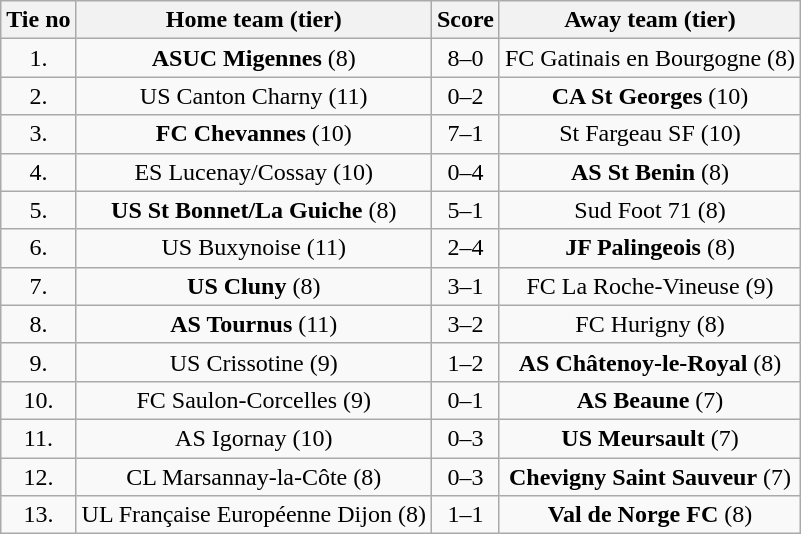<table class="wikitable" style="text-align: center">
<tr>
<th>Tie no</th>
<th>Home team (tier)</th>
<th>Score</th>
<th>Away team (tier)</th>
</tr>
<tr>
<td>1.</td>
<td><strong>ASUC Migennes</strong> (8)</td>
<td>8–0</td>
<td>FC Gatinais en Bourgogne (8)</td>
</tr>
<tr>
<td>2.</td>
<td>US Canton Charny (11)</td>
<td>0–2</td>
<td><strong>CA St Georges</strong> (10)</td>
</tr>
<tr>
<td>3.</td>
<td><strong>FC Chevannes</strong> (10)</td>
<td>7–1</td>
<td>St Fargeau SF (10)</td>
</tr>
<tr>
<td>4.</td>
<td>ES Lucenay/Cossay (10)</td>
<td>0–4</td>
<td><strong>AS St Benin</strong> (8)</td>
</tr>
<tr>
<td>5.</td>
<td><strong>US St Bonnet/La Guiche</strong> (8)</td>
<td>5–1</td>
<td>Sud Foot 71 (8)</td>
</tr>
<tr>
<td>6.</td>
<td>US Buxynoise (11)</td>
<td>2–4</td>
<td><strong>JF Palingeois</strong> (8)</td>
</tr>
<tr>
<td>7.</td>
<td><strong>US Cluny</strong> (8)</td>
<td>3–1 </td>
<td>FC La Roche-Vineuse (9)</td>
</tr>
<tr>
<td>8.</td>
<td><strong>AS Tournus</strong> (11)</td>
<td>3–2</td>
<td>FC Hurigny (8)</td>
</tr>
<tr>
<td>9.</td>
<td>US Crissotine (9)</td>
<td>1–2</td>
<td><strong>AS Châtenoy-le-Royal</strong> (8)</td>
</tr>
<tr>
<td>10.</td>
<td>FC Saulon-Corcelles (9)</td>
<td>0–1</td>
<td><strong>AS Beaune</strong> (7)</td>
</tr>
<tr>
<td>11.</td>
<td>AS Igornay (10)</td>
<td>0–3 </td>
<td><strong>US Meursault</strong> (7)</td>
</tr>
<tr>
<td>12.</td>
<td>CL Marsannay-la-Côte (8)</td>
<td>0–3</td>
<td><strong>Chevigny Saint Sauveur</strong> (7)</td>
</tr>
<tr>
<td>13.</td>
<td>UL Française Européenne Dijon (8)</td>
<td>1–1 </td>
<td><strong>Val de Norge FC</strong> (8)</td>
</tr>
</table>
